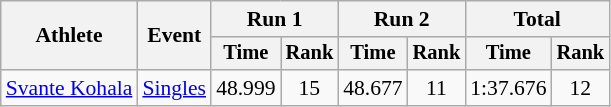<table class="wikitable" style="font-size:90%">
<tr>
<th rowspan="2">Athlete</th>
<th rowspan="2">Event</th>
<th colspan="2">Run 1</th>
<th colspan="2">Run 2</th>
<th colspan="2">Total</th>
</tr>
<tr style="font-size:95%">
<th>Time</th>
<th>Rank</th>
<th>Time</th>
<th>Rank</th>
<th>Time</th>
<th>Rank</th>
</tr>
<tr align=center>
<td align=left><a href='#'>Svante Kohala</a></td>
<td align=left><a href='#'>Singles</a></td>
<td>48.999</td>
<td>15</td>
<td>48.677</td>
<td>11</td>
<td>1:37.676</td>
<td>12</td>
</tr>
</table>
